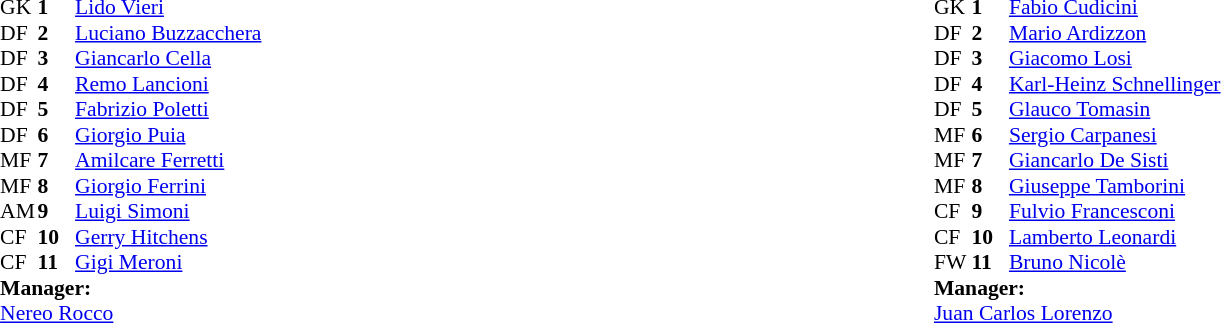<table width="100%">
<tr>
<td valign="top" width="50%"><br><table style="font-size: 90%" cellspacing="0" cellpadding="0" align=center>
<tr>
<th width="25"></th>
<th width="25"></th>
</tr>
<tr>
<td>GK</td>
<td><strong>1</strong></td>
<td> <a href='#'>Lido Vieri</a></td>
</tr>
<tr>
<td>DF</td>
<td><strong>2</strong></td>
<td> <a href='#'>Luciano Buzzacchera</a></td>
</tr>
<tr>
<td>DF</td>
<td><strong>3</strong></td>
<td> <a href='#'>Giancarlo Cella</a></td>
</tr>
<tr>
<td>DF</td>
<td><strong>4</strong></td>
<td> <a href='#'>Remo Lancioni</a></td>
</tr>
<tr>
<td>DF</td>
<td><strong>5</strong></td>
<td> <a href='#'>Fabrizio Poletti</a></td>
</tr>
<tr>
<td>DF</td>
<td><strong>6</strong></td>
<td> <a href='#'>Giorgio Puia</a></td>
</tr>
<tr>
<td>MF</td>
<td><strong>7</strong></td>
<td> <a href='#'>Amilcare Ferretti</a></td>
</tr>
<tr>
<td>MF</td>
<td><strong>8</strong></td>
<td> <a href='#'>Giorgio Ferrini</a></td>
</tr>
<tr>
<td>AM</td>
<td><strong>9</strong></td>
<td> <a href='#'>Luigi Simoni</a></td>
</tr>
<tr>
<td>CF</td>
<td><strong>10</strong></td>
<td> <a href='#'>Gerry Hitchens</a></td>
</tr>
<tr>
<td>CF</td>
<td><strong>11</strong></td>
<td> <a href='#'>Gigi Meroni</a></td>
</tr>
<tr>
<td colspan=4><strong>Manager:</strong></td>
</tr>
<tr>
<td colspan="4"> <a href='#'>Nereo Rocco</a></td>
</tr>
</table>
</td>
<td valign="top" width="50%"><br><table style="font-size: 90%" cellspacing="0" cellpadding="0" align=center>
<tr>
<td colspan="4"></td>
</tr>
<tr>
<th width="25"></th>
<th width="25"></th>
</tr>
<tr>
<td>GK</td>
<td><strong>1</strong></td>
<td> <a href='#'>Fabio Cudicini</a></td>
</tr>
<tr>
<td>DF</td>
<td><strong>2</strong></td>
<td> <a href='#'>Mario Ardizzon</a></td>
</tr>
<tr>
<td>DF</td>
<td><strong>3</strong></td>
<td> <a href='#'>Giacomo Losi</a></td>
</tr>
<tr>
<td>DF</td>
<td><strong>4</strong></td>
<td> <a href='#'>Karl-Heinz Schnellinger</a></td>
</tr>
<tr>
<td>DF</td>
<td><strong>5</strong></td>
<td> <a href='#'>Glauco Tomasin</a></td>
</tr>
<tr>
<td>MF</td>
<td><strong>6</strong></td>
<td> <a href='#'>Sergio Carpanesi</a></td>
</tr>
<tr>
<td>MF</td>
<td><strong>7</strong></td>
<td> <a href='#'>Giancarlo De Sisti</a></td>
</tr>
<tr>
<td>MF</td>
<td><strong>8</strong></td>
<td> <a href='#'>Giuseppe Tamborini</a></td>
</tr>
<tr>
<td>CF</td>
<td><strong>9</strong></td>
<td> <a href='#'>Fulvio Francesconi</a></td>
</tr>
<tr>
<td>CF</td>
<td><strong>10</strong></td>
<td> <a href='#'>Lamberto Leonardi</a></td>
</tr>
<tr>
<td>FW</td>
<td><strong>11</strong></td>
<td> <a href='#'>Bruno Nicolè</a></td>
</tr>
<tr>
<td colspan=4><strong>Manager:</strong></td>
</tr>
<tr>
<td colspan="4"> <a href='#'>Juan Carlos Lorenzo</a></td>
</tr>
</table>
</td>
</tr>
</table>
